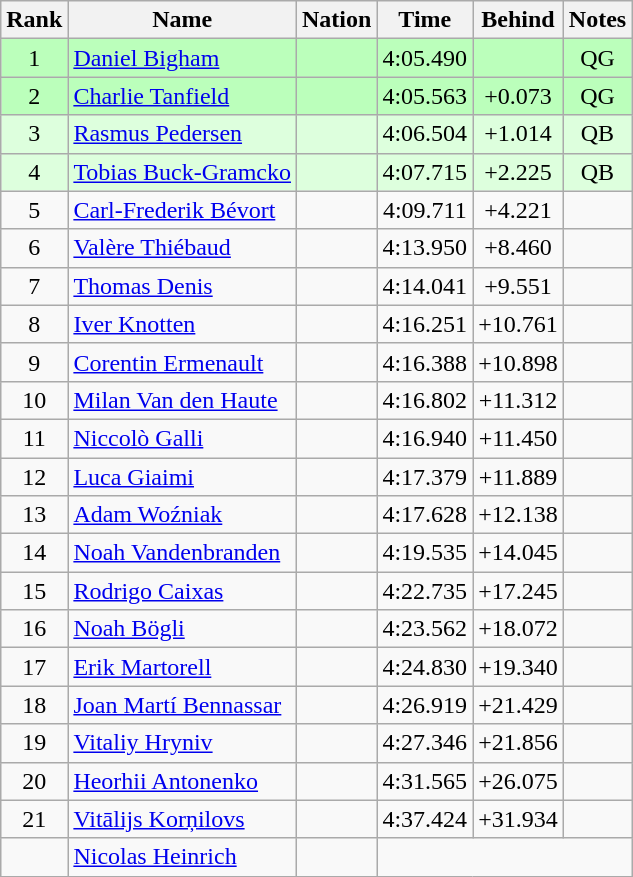<table class="wikitable sortable" style="text-align:center">
<tr>
<th>Rank</th>
<th>Name</th>
<th>Nation</th>
<th>Time</th>
<th>Behind</th>
<th>Notes</th>
</tr>
<tr bgcolor=bbffbb>
<td>1</td>
<td align=left><a href='#'>Daniel Bigham</a></td>
<td align=left></td>
<td>4:05.490</td>
<td></td>
<td>QG</td>
</tr>
<tr bgcolor=bbffbb>
<td>2</td>
<td align=left><a href='#'>Charlie Tanfield</a></td>
<td align=left></td>
<td>4:05.563</td>
<td>+0.073</td>
<td>QG</td>
</tr>
<tr bgcolor=ddffdd>
<td>3</td>
<td align=left><a href='#'>Rasmus Pedersen</a></td>
<td align=left></td>
<td>4:06.504</td>
<td>+1.014</td>
<td>QB</td>
</tr>
<tr bgcolor=ddffdd>
<td>4</td>
<td align=left><a href='#'>Tobias Buck-Gramcko</a></td>
<td align=left></td>
<td>4:07.715</td>
<td>+2.225</td>
<td>QB</td>
</tr>
<tr>
<td>5</td>
<td align=left><a href='#'>Carl-Frederik Bévort</a></td>
<td align=left></td>
<td>4:09.711</td>
<td>+4.221</td>
<td></td>
</tr>
<tr>
<td>6</td>
<td align=left><a href='#'>Valère Thiébaud</a></td>
<td align=left></td>
<td>4:13.950</td>
<td>+8.460</td>
<td></td>
</tr>
<tr>
<td>7</td>
<td align=left><a href='#'>Thomas Denis</a></td>
<td align=left></td>
<td>4:14.041</td>
<td>+9.551</td>
<td></td>
</tr>
<tr>
<td>8</td>
<td align=left><a href='#'>Iver Knotten</a></td>
<td align=left></td>
<td>4:16.251</td>
<td>+10.761</td>
<td></td>
</tr>
<tr>
<td>9</td>
<td align=left><a href='#'>Corentin Ermenault</a></td>
<td align=left></td>
<td>4:16.388</td>
<td>+10.898</td>
<td></td>
</tr>
<tr>
<td>10</td>
<td align=left><a href='#'>Milan Van den Haute</a></td>
<td align=left></td>
<td>4:16.802</td>
<td>+11.312</td>
<td></td>
</tr>
<tr>
<td>11</td>
<td align=left><a href='#'>Niccolò Galli</a></td>
<td align=left></td>
<td>4:16.940</td>
<td>+11.450</td>
<td></td>
</tr>
<tr>
<td>12</td>
<td align=left><a href='#'>Luca Giaimi</a></td>
<td align=left></td>
<td>4:17.379</td>
<td>+11.889</td>
<td></td>
</tr>
<tr>
<td>13</td>
<td align=left><a href='#'>Adam Woźniak</a></td>
<td align=left></td>
<td>4:17.628</td>
<td>+12.138</td>
<td></td>
</tr>
<tr>
<td>14</td>
<td align=left><a href='#'>Noah Vandenbranden</a></td>
<td align=left></td>
<td>4:19.535</td>
<td>+14.045</td>
<td></td>
</tr>
<tr>
<td>15</td>
<td align=left><a href='#'>Rodrigo Caixas</a></td>
<td align=left></td>
<td>4:22.735</td>
<td>+17.245</td>
<td></td>
</tr>
<tr>
<td>16</td>
<td align=left><a href='#'>Noah Bögli</a></td>
<td align=left></td>
<td>4:23.562</td>
<td>+18.072</td>
<td></td>
</tr>
<tr>
<td>17</td>
<td align=left><a href='#'>Erik Martorell</a></td>
<td align=left></td>
<td>4:24.830</td>
<td>+19.340</td>
<td></td>
</tr>
<tr>
<td>18</td>
<td align=left><a href='#'>Joan Martí Bennassar</a></td>
<td align=left></td>
<td>4:26.919</td>
<td>+21.429</td>
<td></td>
</tr>
<tr>
<td>19</td>
<td align=left><a href='#'>Vitaliy Hryniv</a></td>
<td align=left></td>
<td>4:27.346</td>
<td>+21.856</td>
<td></td>
</tr>
<tr>
<td>20</td>
<td align=left><a href='#'>Heorhii Antonenko</a></td>
<td align=left></td>
<td>4:31.565</td>
<td>+26.075</td>
<td></td>
</tr>
<tr>
<td>21</td>
<td align=left><a href='#'>Vitālijs Korņilovs</a></td>
<td align=left></td>
<td>4:37.424</td>
<td>+31.934</td>
<td></td>
</tr>
<tr>
<td></td>
<td align=left><a href='#'>Nicolas Heinrich</a></td>
<td align=left></td>
<td colspan=3></td>
</tr>
</table>
